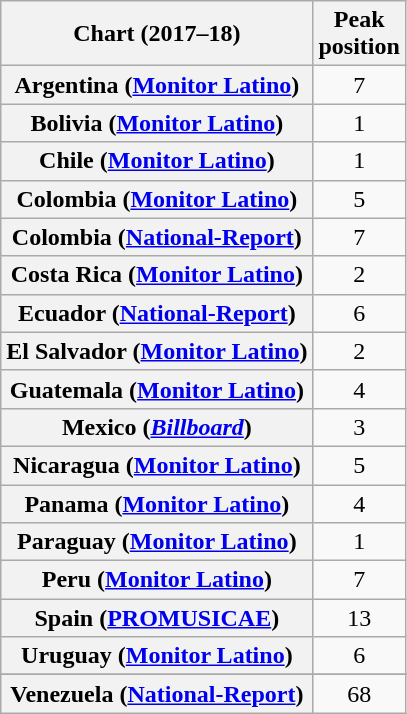<table class="wikitable sortable plainrowheaders" style="text-align:center">
<tr>
<th>Chart (2017–18)</th>
<th>Peak<br>position</th>
</tr>
<tr>
<th scope="row">Argentina (<a href='#'>Monitor Latino</a>)</th>
<td>7</td>
</tr>
<tr>
<th scope="row">Bolivia (<a href='#'>Monitor Latino</a>)</th>
<td>1</td>
</tr>
<tr>
<th scope="row">Chile (<a href='#'>Monitor Latino</a>)</th>
<td>1</td>
</tr>
<tr>
<th scope="row">Colombia (<a href='#'>Monitor Latino</a>)</th>
<td>5</td>
</tr>
<tr>
<th scope="row">Colombia (<a href='#'>National-Report</a>)</th>
<td>7</td>
</tr>
<tr>
<th scope="row">Costa Rica (<a href='#'>Monitor Latino</a>)</th>
<td>2</td>
</tr>
<tr>
<th scope="row">Ecuador (<a href='#'>National-Report</a>)</th>
<td>6</td>
</tr>
<tr>
<th scope="row">El Salvador (<a href='#'>Monitor Latino</a>)</th>
<td>2</td>
</tr>
<tr>
<th scope="row">Guatemala (<a href='#'>Monitor Latino</a>)</th>
<td>4</td>
</tr>
<tr>
<th scope="row">Mexico (<a href='#'><em>Billboard</em></a>)</th>
<td>3</td>
</tr>
<tr>
<th scope="row">Nicaragua (<a href='#'>Monitor Latino</a>)</th>
<td>5</td>
</tr>
<tr>
<th scope="row">Panama (<a href='#'>Monitor Latino</a>)</th>
<td>4</td>
</tr>
<tr>
<th scope="row">Paraguay (<a href='#'>Monitor Latino</a>)</th>
<td>1</td>
</tr>
<tr>
<th scope="row">Peru (<a href='#'>Monitor Latino</a>)</th>
<td>7</td>
</tr>
<tr>
<th scope="row">Spain (<a href='#'>PROMUSICAE</a>)</th>
<td>13</td>
</tr>
<tr>
<th scope="row">Uruguay (<a href='#'>Monitor Latino</a>)</th>
<td>6</td>
</tr>
<tr>
</tr>
<tr>
</tr>
<tr>
</tr>
<tr>
</tr>
<tr>
<th scope="row">Venezuela (<a href='#'>National-Report</a>)</th>
<td>68</td>
</tr>
</table>
